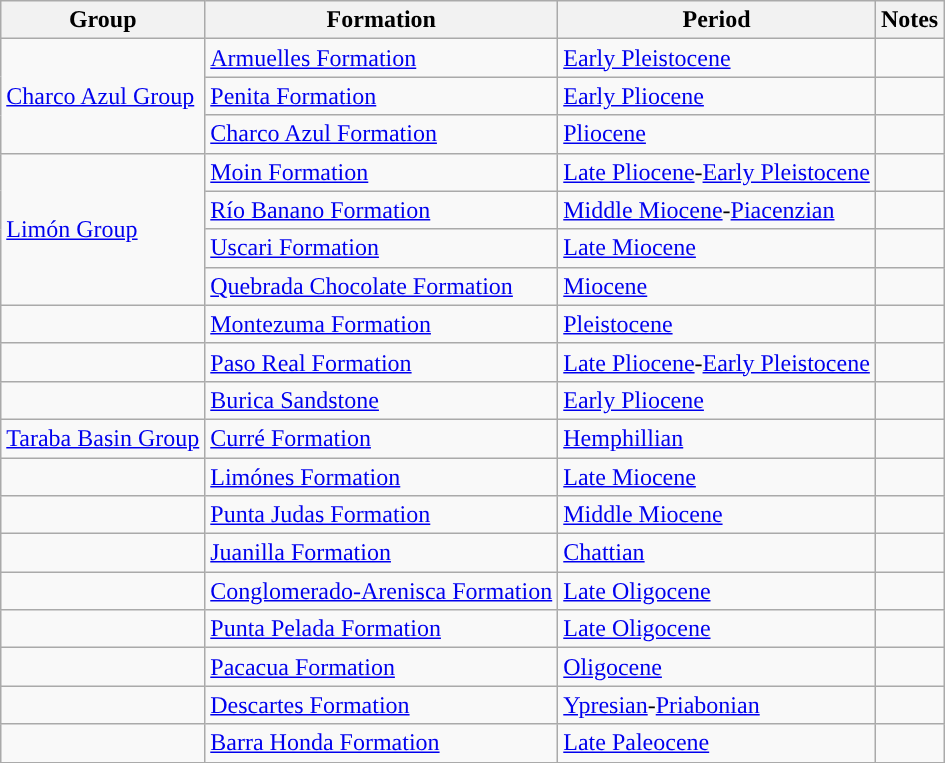<table class="wikitable sortable">
<tr>
<th>Group</th>
<th>Formation</th>
<th>Period</th>
<th class="unsortable">Notes</th>
</tr>
<tr>
<td rowspan=3><a href='#'>Charco Azul Group</a></td>
<td><a href='#'>Armuelles Formation</a></td>
<td style="background-color: "><a href='#'>Early Pleistocene</a></td>
<td align=center></td>
</tr>
<tr>
<td><a href='#'>Penita Formation</a></td>
<td style="background-color: "><a href='#'>Early Pliocene</a></td>
<td align=center></td>
</tr>
<tr>
<td><a href='#'>Charco Azul Formation</a></td>
<td style="background-color: "><a href='#'>Pliocene</a></td>
<td align=center></td>
</tr>
<tr>
<td rowspan=4><a href='#'>Limón Group</a></td>
<td><a href='#'>Moin Formation</a></td>
<td style="background-color: "><a href='#'>Late Pliocene</a>-<a href='#'>Early Pleistocene</a></td>
<td align=center></td>
</tr>
<tr>
<td><a href='#'>Río Banano Formation</a></td>
<td style="background-color: "><a href='#'>Middle Miocene</a>-<a href='#'>Piacenzian</a></td>
<td align=center></td>
</tr>
<tr>
<td><a href='#'>Uscari Formation</a></td>
<td style="background-color: "><a href='#'>Late Miocene</a></td>
<td align=center></td>
</tr>
<tr>
<td><a href='#'>Quebrada Chocolate Formation</a></td>
<td style="background-color: "><a href='#'>Miocene</a></td>
<td align=center></td>
</tr>
<tr>
<td></td>
<td><a href='#'>Montezuma Formation</a></td>
<td style="background-color: "><a href='#'>Pleistocene</a></td>
<td align=center></td>
</tr>
<tr>
<td></td>
<td><a href='#'>Paso Real Formation</a></td>
<td style="background-color: "><a href='#'>Late Pliocene</a>-<a href='#'>Early Pleistocene</a></td>
<td align=center></td>
</tr>
<tr>
<td></td>
<td><a href='#'>Burica Sandstone</a></td>
<td style="background-color: "><a href='#'>Early Pliocene</a></td>
<td align=center></td>
</tr>
<tr>
<td><a href='#'>Taraba Basin Group</a></td>
<td><a href='#'>Curré Formation</a></td>
<td style="background-color: "><a href='#'>Hemphillian</a></td>
<td align=center></td>
</tr>
<tr>
<td></td>
<td><a href='#'>Limónes Formation</a></td>
<td style="background-color: "><a href='#'>Late Miocene</a></td>
<td align=center></td>
</tr>
<tr>
<td></td>
<td><a href='#'>Punta Judas Formation</a></td>
<td style="background-color: "><a href='#'>Middle Miocene</a></td>
<td align=center></td>
</tr>
<tr>
<td></td>
<td><a href='#'>Juanilla Formation</a></td>
<td style="background-color: "><a href='#'>Chattian</a></td>
<td align=center></td>
</tr>
<tr>
<td></td>
<td><a href='#'>Conglomerado-Arenisca Formation</a></td>
<td style="background-color: "><a href='#'>Late Oligocene</a></td>
<td align=center></td>
</tr>
<tr>
<td></td>
<td><a href='#'>Punta Pelada Formation</a></td>
<td style="background-color: "><a href='#'>Late Oligocene</a></td>
<td align=center></td>
</tr>
<tr>
<td></td>
<td><a href='#'>Pacacua Formation</a></td>
<td style="background-color: "><a href='#'>Oligocene</a></td>
<td align=center></td>
</tr>
<tr>
<td></td>
<td><a href='#'>Descartes Formation</a></td>
<td style="background-color: "><a href='#'>Ypresian</a>-<a href='#'>Priabonian</a></td>
<td align=center></td>
</tr>
<tr>
<td></td>
<td><a href='#'>Barra Honda Formation</a></td>
<td style="background-color: "><a href='#'>Late Paleocene</a></td>
<td align=center></td>
</tr>
<tr>
</tr>
</table>
